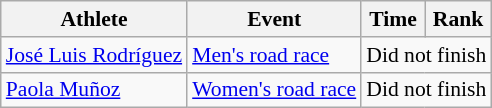<table class="wikitable" style="font-size:90%">
<tr>
<th>Athlete</th>
<th>Event</th>
<th>Time</th>
<th>Rank</th>
</tr>
<tr align=center>
<td align=left><a href='#'>José Luis Rodríguez</a></td>
<td align=left><a href='#'>Men's road race</a></td>
<td colspan=2>Did not finish</td>
</tr>
<tr align=center>
<td align=left><a href='#'>Paola Muñoz</a></td>
<td align=left><a href='#'>Women's road race</a></td>
<td colspan=2>Did not finish</td>
</tr>
</table>
